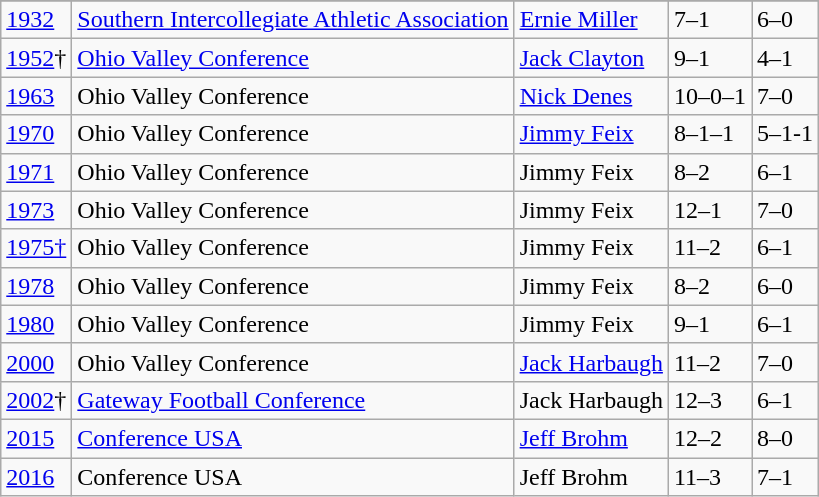<table class="wikitable">
<tr>
</tr>
<tr>
<td><a href='#'>1932</a></td>
<td><a href='#'>Southern Intercollegiate Athletic Association</a></td>
<td><a href='#'>Ernie Miller</a></td>
<td>7–1</td>
<td>6–0</td>
</tr>
<tr>
<td><a href='#'>1952</a>†</td>
<td><a href='#'>Ohio Valley Conference</a></td>
<td><a href='#'>Jack Clayton</a></td>
<td>9–1</td>
<td>4–1</td>
</tr>
<tr>
<td><a href='#'>1963</a></td>
<td>Ohio Valley Conference</td>
<td><a href='#'>Nick Denes</a></td>
<td>10–0–1</td>
<td>7–0</td>
</tr>
<tr>
<td><a href='#'>1970</a></td>
<td>Ohio Valley Conference</td>
<td><a href='#'>Jimmy Feix</a></td>
<td>8–1–1</td>
<td>5–1-1</td>
</tr>
<tr>
<td><a href='#'>1971</a></td>
<td>Ohio Valley Conference</td>
<td>Jimmy Feix</td>
<td>8–2</td>
<td>6–1</td>
</tr>
<tr>
<td><a href='#'>1973</a></td>
<td>Ohio Valley Conference</td>
<td>Jimmy Feix</td>
<td>12–1</td>
<td>7–0</td>
</tr>
<tr>
<td><a href='#'>1975†</a></td>
<td>Ohio Valley Conference</td>
<td>Jimmy Feix</td>
<td>11–2</td>
<td>6–1</td>
</tr>
<tr>
<td><a href='#'>1978</a></td>
<td>Ohio Valley Conference</td>
<td>Jimmy Feix</td>
<td>8–2</td>
<td>6–0</td>
</tr>
<tr>
<td><a href='#'>1980</a></td>
<td>Ohio Valley Conference</td>
<td>Jimmy Feix</td>
<td>9–1</td>
<td>6–1</td>
</tr>
<tr>
<td><a href='#'>2000</a></td>
<td>Ohio Valley Conference</td>
<td><a href='#'>Jack Harbaugh</a></td>
<td>11–2</td>
<td>7–0</td>
</tr>
<tr>
<td><a href='#'>2002</a>†</td>
<td><a href='#'>Gateway Football Conference</a></td>
<td>Jack Harbaugh</td>
<td>12–3</td>
<td>6–1</td>
</tr>
<tr>
<td><a href='#'>2015</a></td>
<td><a href='#'>Conference USA</a></td>
<td><a href='#'>Jeff Brohm</a></td>
<td>12–2</td>
<td>8–0</td>
</tr>
<tr>
<td><a href='#'>2016</a></td>
<td>Conference USA</td>
<td>Jeff Brohm</td>
<td>11–3</td>
<td>7–1</td>
</tr>
</table>
